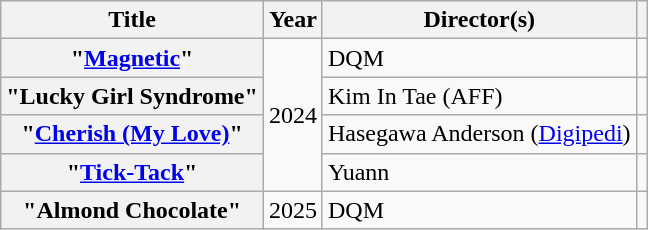<table class="wikitable plainrowheaders">
<tr>
<th scope="col">Title</th>
<th scope="col">Year</th>
<th scope="col">Director(s)</th>
<th scope="col" class="unsortable"></th>
</tr>
<tr>
<th scope="row">"<a href='#'>Magnetic</a>"</th>
<td rowspan="4">2024</td>
<td>DQM</td>
<td style="text-align:center"></td>
</tr>
<tr>
<th scope="row">"Lucky Girl Syndrome"</th>
<td>Kim In Tae (AFF)</td>
<td style="text-align:center"></td>
</tr>
<tr>
<th scope="row">"<a href='#'>Cherish (My Love)</a>"</th>
<td>Hasegawa Anderson (<a href='#'>Digipedi</a>)</td>
<td style="text-align:center"></td>
</tr>
<tr>
<th scope="row">"<a href='#'>Tick-Tack</a>"</th>
<td>Yuann</td>
<td style="text-align:center"></td>
</tr>
<tr>
<th scope="row">"Almond Chocolate"</th>
<td rowspan="1">2025</td>
<td>DQM</td>
<td style="text-align:center"></td>
</tr>
</table>
